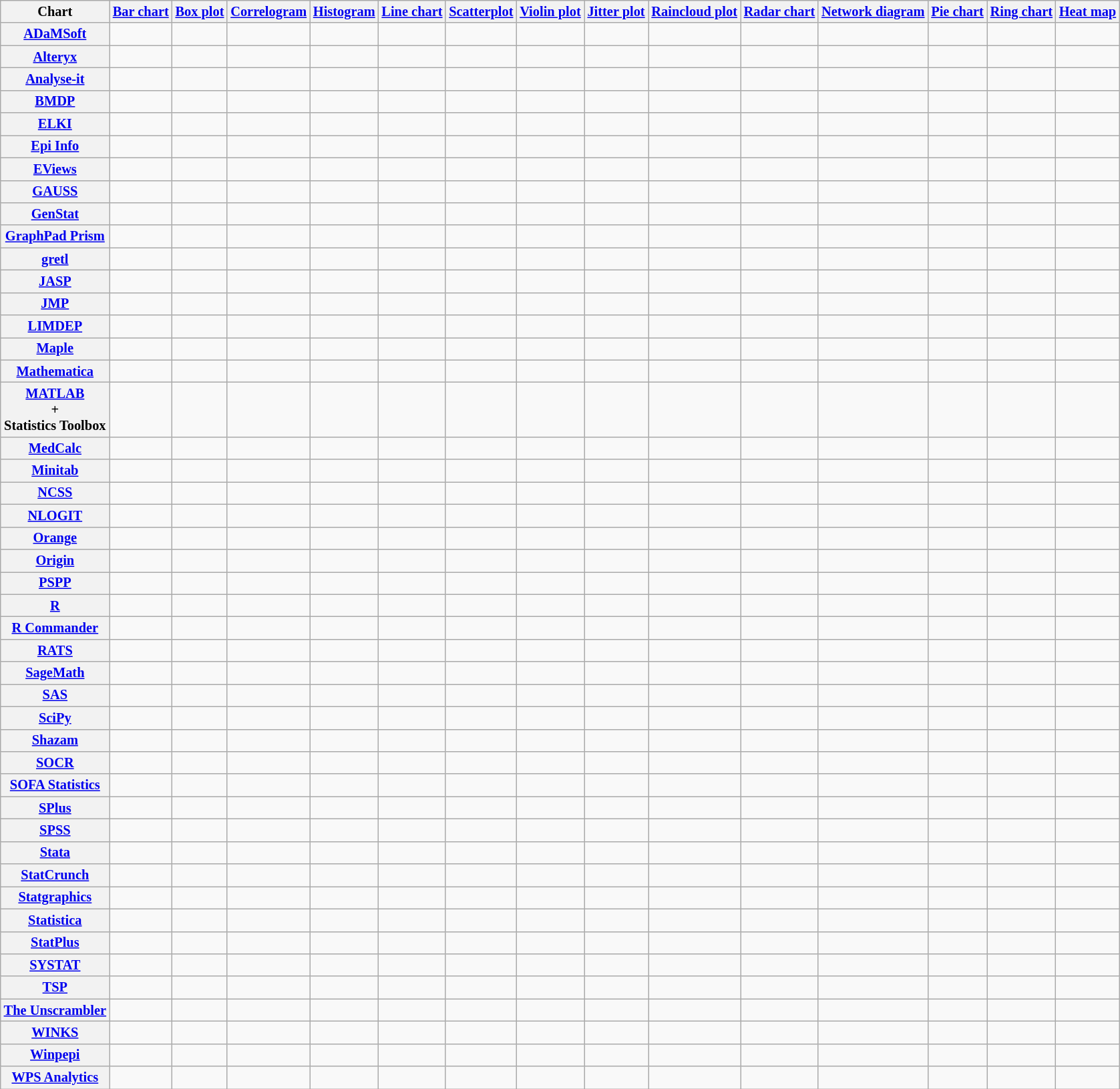<table class="wikitable sortable sort-under" style="font-size: 85%; text-align: center; width: auto;">
<tr>
<th>Chart</th>
<th><a href='#'>Bar chart</a></th>
<th><a href='#'>Box plot</a></th>
<th><a href='#'>Correlogram</a></th>
<th><a href='#'>Histogram</a></th>
<th><a href='#'>Line chart</a></th>
<th><a href='#'>Scatterplot</a></th>
<th><a href='#'>Violin plot</a></th>
<th><a href='#'>Jitter plot</a></th>
<th><a href='#'>Raincloud plot</a></th>
<th><a href='#'>Radar chart</a></th>
<th><a href='#'>Network diagram</a></th>
<th><a href='#'>Pie chart</a></th>
<th><a href='#'>Ring chart</a></th>
<th><a href='#'>Heat map</a></th>
</tr>
<tr>
<th><a href='#'>ADaMSoft</a></th>
<td></td>
<td></td>
<td></td>
<td></td>
<td></td>
<td></td>
<td></td>
<td></td>
<td></td>
<td></td>
<td></td>
<td></td>
<td></td>
<td></td>
</tr>
<tr>
<th><a href='#'>Alteryx</a></th>
<td></td>
<td></td>
<td></td>
<td></td>
<td></td>
<td></td>
<td></td>
<td></td>
<td></td>
<td></td>
<td></td>
<td></td>
<td></td>
<td></td>
</tr>
<tr>
<th><a href='#'>Analyse-it</a></th>
<td></td>
<td></td>
<td></td>
<td></td>
<td></td>
<td></td>
<td></td>
<td></td>
<td></td>
<td></td>
<td></td>
<td></td>
<td></td>
<td></td>
</tr>
<tr>
<th><a href='#'>BMDP</a></th>
<td></td>
<td></td>
<td></td>
<td></td>
<td></td>
<td></td>
<td></td>
<td></td>
<td></td>
<td></td>
<td></td>
<td></td>
<td></td>
<td></td>
</tr>
<tr>
<th><a href='#'>ELKI</a></th>
<td></td>
<td></td>
<td></td>
<td></td>
<td></td>
<td></td>
<td></td>
<td></td>
<td></td>
<td></td>
<td></td>
<td></td>
<td></td>
<td></td>
</tr>
<tr>
<th><a href='#'>Epi Info</a></th>
<td></td>
<td></td>
<td></td>
<td></td>
<td></td>
<td></td>
<td></td>
<td></td>
<td></td>
<td></td>
<td></td>
<td></td>
<td></td>
<td></td>
</tr>
<tr>
<th><a href='#'>EViews</a></th>
<td></td>
<td></td>
<td></td>
<td></td>
<td></td>
<td></td>
<td></td>
<td></td>
<td></td>
<td></td>
<td></td>
<td></td>
<td></td>
<td></td>
</tr>
<tr>
<th><a href='#'>GAUSS</a></th>
<td></td>
<td></td>
<td></td>
<td></td>
<td></td>
<td></td>
<td></td>
<td></td>
<td></td>
<td></td>
<td></td>
<td></td>
<td></td>
<td></td>
</tr>
<tr>
<th><a href='#'>GenStat</a></th>
<td></td>
<td></td>
<td></td>
<td></td>
<td></td>
<td></td>
<td></td>
<td></td>
<td></td>
<td></td>
<td></td>
<td></td>
<td></td>
<td></td>
</tr>
<tr>
<th><a href='#'>GraphPad Prism</a></th>
<td></td>
<td></td>
<td></td>
<td></td>
<td></td>
<td></td>
<td></td>
<td></td>
<td></td>
<td></td>
<td></td>
<td></td>
<td></td>
<td></td>
</tr>
<tr>
<th><a href='#'>gretl</a></th>
<td></td>
<td></td>
<td></td>
<td></td>
<td></td>
<td></td>
<td></td>
<td></td>
<td></td>
<td></td>
<td></td>
<td></td>
<td></td>
<td></td>
</tr>
<tr>
<th><a href='#'>JASP</a></th>
<td></td>
<td></td>
<td></td>
<td></td>
<td></td>
<td></td>
<td></td>
<td></td>
<td></td>
<td></td>
<td></td>
<td></td>
<td></td>
<td></td>
</tr>
<tr>
<th><a href='#'>JMP</a></th>
<td></td>
<td></td>
<td></td>
<td></td>
<td></td>
<td></td>
<td></td>
<td></td>
<td></td>
<td></td>
<td></td>
<td></td>
<td></td>
<td></td>
</tr>
<tr>
<th><a href='#'>LIMDEP</a></th>
<td></td>
<td></td>
<td></td>
<td></td>
<td></td>
<td></td>
<td></td>
<td></td>
<td></td>
<td></td>
<td></td>
<td></td>
<td></td>
<td></td>
</tr>
<tr>
<th><a href='#'>Maple</a></th>
<td></td>
<td></td>
<td></td>
<td></td>
<td></td>
<td></td>
<td></td>
<td></td>
<td></td>
<td></td>
<td></td>
<td></td>
<td></td>
<td></td>
</tr>
<tr>
<th><a href='#'>Mathematica</a></th>
<td></td>
<td></td>
<td></td>
<td></td>
<td></td>
<td></td>
<td></td>
<td></td>
<td></td>
<td></td>
<td></td>
<td></td>
<td></td>
<td></td>
</tr>
<tr>
<th><a href='#'>MATLAB</a><br>+<br>Statistics Toolbox</th>
<td></td>
<td></td>
<td></td>
<td></td>
<td></td>
<td></td>
<td></td>
<td></td>
<td></td>
<td></td>
<td></td>
<td></td>
<td></td>
<td></td>
</tr>
<tr>
<th><a href='#'>MedCalc</a></th>
<td></td>
<td></td>
<td></td>
<td></td>
<td></td>
<td></td>
<td></td>
<td></td>
<td></td>
<td></td>
<td></td>
<td></td>
<td></td>
<td></td>
</tr>
<tr>
<th><a href='#'>Minitab</a></th>
<td></td>
<td></td>
<td></td>
<td></td>
<td></td>
<td></td>
<td></td>
<td></td>
<td></td>
<td></td>
<td></td>
<td></td>
<td></td>
<td></td>
</tr>
<tr>
<th><a href='#'>NCSS</a></th>
<td></td>
<td></td>
<td></td>
<td></td>
<td></td>
<td></td>
<td></td>
<td></td>
<td></td>
<td></td>
<td></td>
<td></td>
<td></td>
<td></td>
</tr>
<tr>
<th><a href='#'>NLOGIT</a></th>
<td></td>
<td></td>
<td></td>
<td></td>
<td></td>
<td></td>
<td></td>
<td></td>
<td></td>
<td></td>
<td></td>
<td></td>
<td></td>
<td></td>
</tr>
<tr>
<th><a href='#'>Orange</a></th>
<td></td>
<td></td>
<td></td>
<td></td>
<td></td>
<td></td>
<td></td>
<td></td>
<td></td>
<td></td>
<td></td>
<td></td>
<td></td>
<td></td>
</tr>
<tr>
<th><a href='#'>Origin</a></th>
<td></td>
<td></td>
<td></td>
<td></td>
<td></td>
<td></td>
<td></td>
<td></td>
<td></td>
<td></td>
<td></td>
<td></td>
<td></td>
<td></td>
</tr>
<tr>
<th><a href='#'>PSPP</a></th>
<td></td>
<td></td>
<td></td>
<td></td>
<td></td>
<td></td>
<td></td>
<td></td>
<td></td>
<td></td>
<td></td>
<td></td>
<td></td>
<td></td>
</tr>
<tr>
<th><a href='#'>R</a></th>
<td></td>
<td></td>
<td></td>
<td></td>
<td></td>
<td></td>
<td></td>
<td></td>
<td></td>
<td></td>
<td></td>
<td></td>
<td></td>
<td></td>
</tr>
<tr>
<th><a href='#'>R Commander</a></th>
<td></td>
<td></td>
<td></td>
<td></td>
<td></td>
<td></td>
<td></td>
<td></td>
<td></td>
<td></td>
<td></td>
<td></td>
<td></td>
<td></td>
</tr>
<tr>
<th><a href='#'>RATS</a></th>
<td></td>
<td></td>
<td></td>
<td></td>
<td></td>
<td></td>
<td></td>
<td></td>
<td></td>
<td></td>
<td></td>
<td></td>
<td></td>
<td></td>
</tr>
<tr>
<th><a href='#'>SageMath</a></th>
<td></td>
<td></td>
<td></td>
<td></td>
<td></td>
<td></td>
<td></td>
<td></td>
<td></td>
<td></td>
<td></td>
<td></td>
<td></td>
<td></td>
</tr>
<tr>
<th><a href='#'>SAS</a></th>
<td></td>
<td></td>
<td></td>
<td></td>
<td></td>
<td></td>
<td></td>
<td></td>
<td></td>
<td></td>
<td></td>
<td></td>
<td></td>
<td></td>
</tr>
<tr>
<th><a href='#'>SciPy</a></th>
<td></td>
<td></td>
<td></td>
<td></td>
<td></td>
<td></td>
<td></td>
<td></td>
<td></td>
<td></td>
<td></td>
<td></td>
<td></td>
<td></td>
</tr>
<tr>
<th><a href='#'>Shazam</a></th>
<td></td>
<td></td>
<td></td>
<td></td>
<td></td>
<td></td>
<td></td>
<td></td>
<td></td>
<td></td>
<td></td>
<td></td>
<td></td>
<td></td>
</tr>
<tr>
<th><a href='#'>SOCR</a></th>
<td></td>
<td></td>
<td></td>
<td></td>
<td></td>
<td></td>
<td></td>
<td></td>
<td></td>
<td></td>
<td></td>
<td></td>
<td></td>
<td></td>
</tr>
<tr>
<th><a href='#'>SOFA Statistics</a></th>
<td></td>
<td></td>
<td></td>
<td></td>
<td></td>
<td></td>
<td></td>
<td></td>
<td></td>
<td></td>
<td></td>
<td></td>
<td></td>
<td></td>
</tr>
<tr>
<th><a href='#'>SPlus</a></th>
<td></td>
<td></td>
<td></td>
<td></td>
<td></td>
<td></td>
<td></td>
<td></td>
<td></td>
<td></td>
<td></td>
<td></td>
<td></td>
<td></td>
</tr>
<tr>
<th><a href='#'>SPSS</a></th>
<td></td>
<td></td>
<td></td>
<td></td>
<td></td>
<td></td>
<td></td>
<td></td>
<td></td>
<td></td>
<td></td>
<td></td>
<td></td>
<td></td>
</tr>
<tr>
<th><a href='#'>Stata</a></th>
<td></td>
<td></td>
<td></td>
<td></td>
<td></td>
<td></td>
<td></td>
<td></td>
<td></td>
<td></td>
<td></td>
<td></td>
<td></td>
<td></td>
</tr>
<tr>
<th><a href='#'>StatCrunch</a></th>
<td></td>
<td></td>
<td></td>
<td></td>
<td></td>
<td></td>
<td></td>
<td></td>
<td></td>
<td></td>
<td></td>
<td></td>
<td></td>
<td></td>
</tr>
<tr>
<th><a href='#'>Statgraphics</a></th>
<td></td>
<td></td>
<td></td>
<td></td>
<td></td>
<td></td>
<td></td>
<td></td>
<td></td>
<td></td>
<td></td>
<td></td>
<td></td>
<td></td>
</tr>
<tr>
<th><a href='#'>Statistica</a></th>
<td></td>
<td></td>
<td></td>
<td></td>
<td></td>
<td></td>
<td></td>
<td></td>
<td></td>
<td></td>
<td></td>
<td></td>
<td></td>
<td></td>
</tr>
<tr>
<th><a href='#'>StatPlus</a></th>
<td></td>
<td></td>
<td></td>
<td></td>
<td></td>
<td></td>
<td></td>
<td></td>
<td></td>
<td></td>
<td></td>
<td></td>
<td></td>
<td></td>
</tr>
<tr>
<th><a href='#'>SYSTAT</a></th>
<td></td>
<td></td>
<td></td>
<td></td>
<td></td>
<td></td>
<td></td>
<td></td>
<td></td>
<td></td>
<td></td>
<td></td>
<td></td>
<td></td>
</tr>
<tr>
<th><a href='#'>TSP</a></th>
<td></td>
<td></td>
<td></td>
<td></td>
<td></td>
<td></td>
<td></td>
<td></td>
<td></td>
<td></td>
<td></td>
<td></td>
<td></td>
<td></td>
</tr>
<tr>
<th><a href='#'>The Unscrambler</a></th>
<td></td>
<td></td>
<td></td>
<td></td>
<td></td>
<td></td>
<td></td>
<td></td>
<td></td>
<td></td>
<td></td>
<td></td>
<td></td>
<td></td>
</tr>
<tr>
<th><a href='#'>WINKS</a></th>
<td></td>
<td></td>
<td></td>
<td></td>
<td></td>
<td></td>
<td></td>
<td></td>
<td></td>
<td></td>
<td></td>
<td></td>
<td></td>
<td></td>
</tr>
<tr>
<th><a href='#'>Winpepi</a></th>
<td></td>
<td></td>
<td></td>
<td></td>
<td></td>
<td></td>
<td></td>
<td></td>
<td></td>
<td></td>
<td></td>
<td></td>
<td></td>
<td></td>
</tr>
<tr>
<th><a href='#'>WPS Analytics</a></th>
<td></td>
<td></td>
<td></td>
<td></td>
<td></td>
<td></td>
<td></td>
<td></td>
<td></td>
<td></td>
<td></td>
<td></td>
<td></td>
<td></td>
</tr>
</table>
